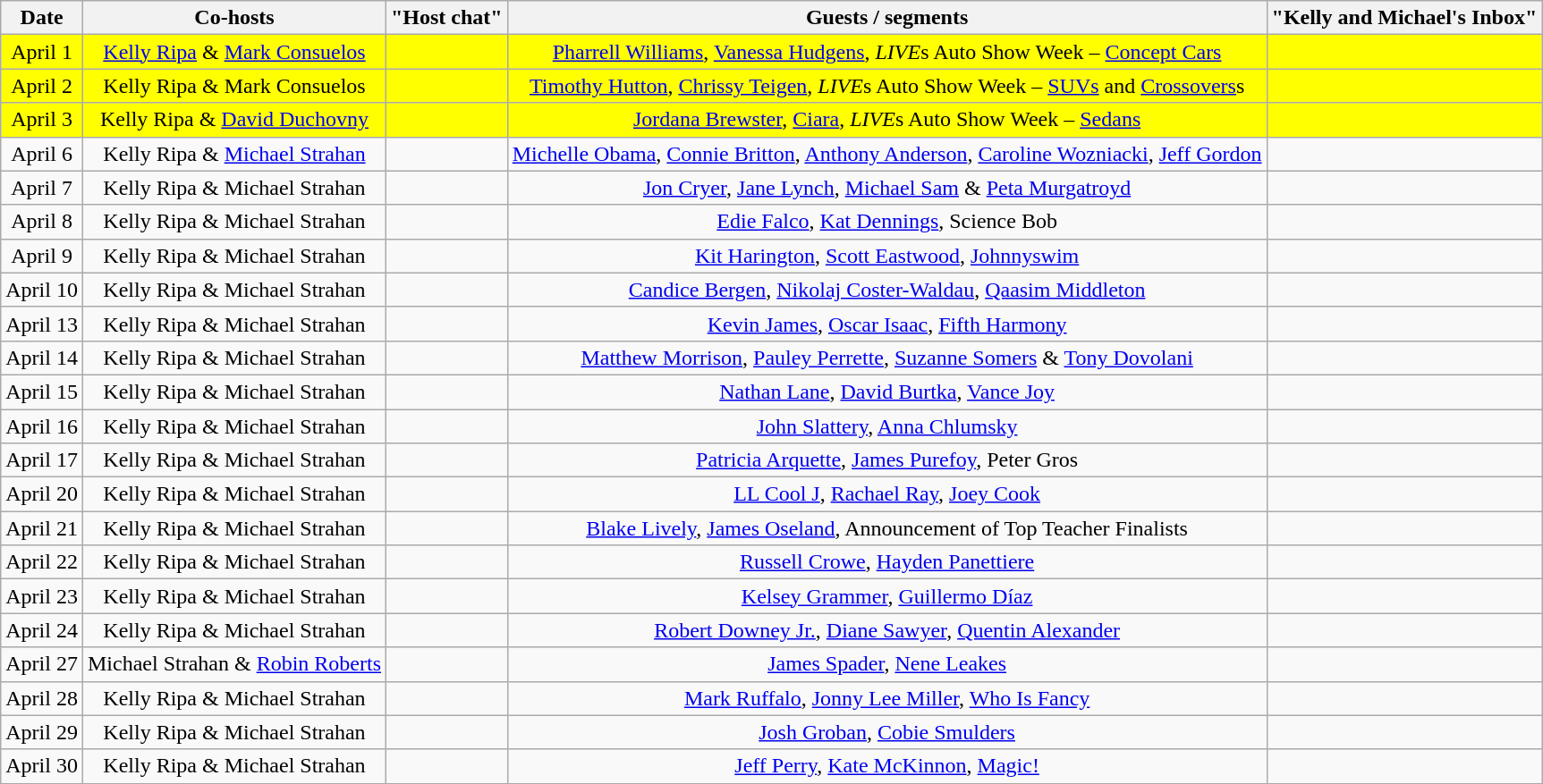<table class="wikitable sortable" style="text-align:center;">
<tr>
<th>Date</th>
<th>Co-hosts</th>
<th>"Host chat"</th>
<th>Guests / segments</th>
<th>"Kelly and Michael's Inbox"</th>
</tr>
<tr style="background:yellow;">
<td>April 1</td>
<td><a href='#'>Kelly Ripa</a> & <a href='#'>Mark Consuelos</a></td>
<td></td>
<td><a href='#'>Pharrell Williams</a>, <a href='#'>Vanessa Hudgens</a>, <em>LIVE</em>s Auto Show Week – <a href='#'>Concept Cars</a></td>
<td></td>
</tr>
<tr style="background:yellow;">
<td>April 2</td>
<td>Kelly Ripa & Mark Consuelos</td>
<td></td>
<td><a href='#'>Timothy Hutton</a>, <a href='#'>Chrissy Teigen</a>, <em>LIVE</em>s Auto Show Week – <a href='#'>SUVs</a> and <a href='#'>Crossovers</a>s</td>
<td></td>
</tr>
<tr style="background:yellow;">
<td>April 3</td>
<td>Kelly Ripa & <a href='#'>David Duchovny</a></td>
<td></td>
<td><a href='#'>Jordana Brewster</a>, <a href='#'>Ciara</a>, <em>LIVE</em>s Auto Show Week – <a href='#'>Sedans</a></td>
<td></td>
</tr>
<tr>
<td>April 6</td>
<td>Kelly Ripa & <a href='#'>Michael Strahan</a></td>
<td></td>
<td><a href='#'>Michelle Obama</a>, <a href='#'>Connie Britton</a>, <a href='#'>Anthony Anderson</a>, <a href='#'>Caroline Wozniacki</a>, <a href='#'>Jeff Gordon</a></td>
<td></td>
</tr>
<tr>
<td>April 7</td>
<td>Kelly Ripa & Michael Strahan</td>
<td></td>
<td><a href='#'>Jon Cryer</a>, <a href='#'>Jane Lynch</a>, <a href='#'>Michael Sam</a> & <a href='#'>Peta Murgatroyd</a></td>
<td></td>
</tr>
<tr>
<td>April 8</td>
<td>Kelly Ripa & Michael Strahan</td>
<td></td>
<td><a href='#'>Edie Falco</a>, <a href='#'>Kat Dennings</a>, Science Bob</td>
<td></td>
</tr>
<tr>
<td>April 9</td>
<td>Kelly Ripa & Michael Strahan</td>
<td></td>
<td><a href='#'>Kit Harington</a>, <a href='#'>Scott Eastwood</a>, <a href='#'>Johnnyswim</a></td>
<td></td>
</tr>
<tr>
<td>April 10</td>
<td>Kelly Ripa & Michael Strahan</td>
<td></td>
<td><a href='#'>Candice Bergen</a>, <a href='#'>Nikolaj Coster-Waldau</a>, <a href='#'>Qaasim Middleton</a></td>
<td></td>
</tr>
<tr>
<td>April 13</td>
<td>Kelly Ripa & Michael Strahan</td>
<td></td>
<td><a href='#'>Kevin James</a>, <a href='#'>Oscar Isaac</a>, <a href='#'>Fifth Harmony</a></td>
<td></td>
</tr>
<tr>
<td>April 14</td>
<td>Kelly Ripa & Michael Strahan</td>
<td></td>
<td><a href='#'>Matthew Morrison</a>, <a href='#'>Pauley Perrette</a>, <a href='#'>Suzanne Somers</a> & <a href='#'>Tony Dovolani</a></td>
<td></td>
</tr>
<tr>
<td>April 15</td>
<td>Kelly Ripa & Michael Strahan</td>
<td></td>
<td><a href='#'>Nathan Lane</a>, <a href='#'>David Burtka</a>, <a href='#'>Vance Joy</a></td>
<td></td>
</tr>
<tr>
<td>April 16</td>
<td>Kelly Ripa & Michael Strahan</td>
<td></td>
<td><a href='#'>John Slattery</a>, <a href='#'>Anna Chlumsky</a></td>
<td></td>
</tr>
<tr>
<td>April 17</td>
<td>Kelly Ripa & Michael Strahan</td>
<td></td>
<td><a href='#'>Patricia Arquette</a>, <a href='#'>James Purefoy</a>, Peter Gros</td>
<td></td>
</tr>
<tr>
<td>April 20</td>
<td>Kelly Ripa & Michael Strahan</td>
<td></td>
<td><a href='#'>LL Cool J</a>, <a href='#'>Rachael Ray</a>, <a href='#'>Joey Cook</a></td>
<td></td>
</tr>
<tr>
<td>April 21</td>
<td>Kelly Ripa & Michael Strahan</td>
<td></td>
<td><a href='#'>Blake Lively</a>, <a href='#'>James Oseland</a>, Announcement of Top Teacher Finalists</td>
<td></td>
</tr>
<tr>
<td>April 22</td>
<td>Kelly Ripa & Michael Strahan</td>
<td></td>
<td><a href='#'>Russell Crowe</a>, <a href='#'>Hayden Panettiere</a></td>
<td></td>
</tr>
<tr>
<td>April 23</td>
<td>Kelly Ripa & Michael Strahan</td>
<td></td>
<td><a href='#'>Kelsey Grammer</a>, <a href='#'>Guillermo Díaz</a></td>
<td></td>
</tr>
<tr>
<td>April 24</td>
<td>Kelly Ripa & Michael Strahan</td>
<td></td>
<td><a href='#'>Robert Downey Jr.</a>, <a href='#'>Diane Sawyer</a>, <a href='#'>Quentin Alexander</a></td>
<td></td>
</tr>
<tr>
<td>April 27</td>
<td>Michael Strahan & <a href='#'>Robin Roberts</a></td>
<td></td>
<td><a href='#'>James Spader</a>, <a href='#'>Nene Leakes</a></td>
<td></td>
</tr>
<tr>
<td>April 28</td>
<td>Kelly Ripa & Michael Strahan</td>
<td></td>
<td><a href='#'>Mark Ruffalo</a>, <a href='#'>Jonny Lee Miller</a>, <a href='#'>Who Is Fancy</a></td>
<td></td>
</tr>
<tr>
<td>April 29</td>
<td>Kelly Ripa & Michael Strahan</td>
<td></td>
<td><a href='#'>Josh Groban</a>, <a href='#'>Cobie Smulders</a></td>
<td></td>
</tr>
<tr>
<td>April 30</td>
<td>Kelly Ripa & Michael Strahan</td>
<td></td>
<td><a href='#'>Jeff Perry</a>, <a href='#'>Kate McKinnon</a>, <a href='#'>Magic!</a></td>
<td></td>
</tr>
</table>
